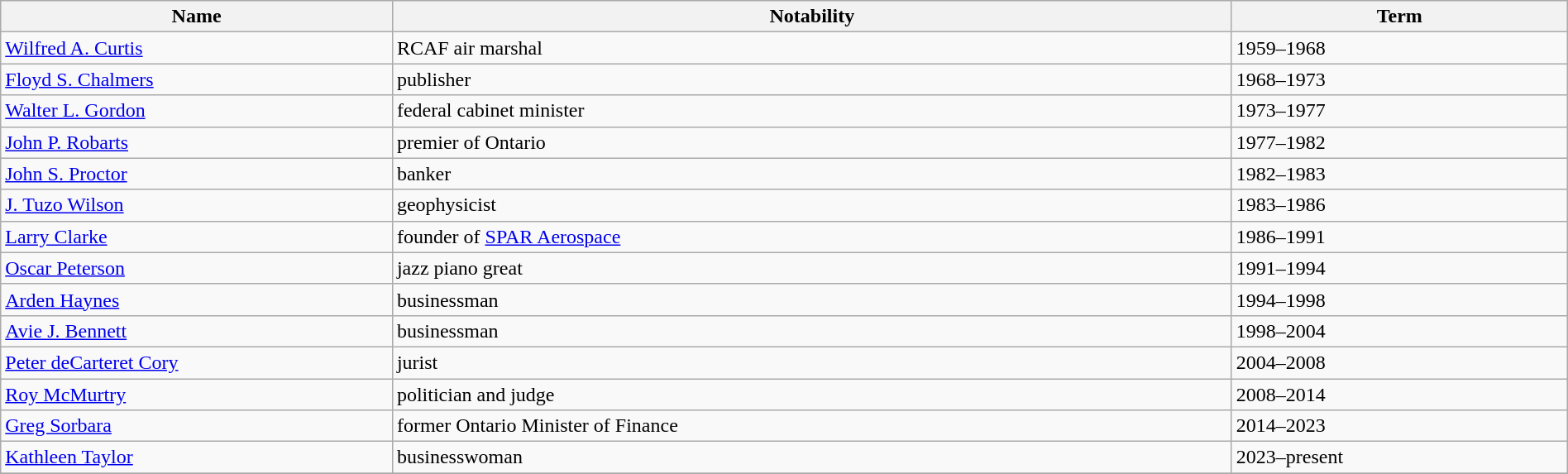<table class="wikitable sortable" style="width: 100%;">
<tr>
<th width = "25%">Name</th>
<th class="unsortable">Notability</th>
<th>Term</th>
</tr>
<tr valign="top">
<td><a href='#'>Wilfred A. Curtis</a></td>
<td>RCAF air marshal</td>
<td>1959–1968</td>
</tr>
<tr valign="top">
<td><a href='#'>Floyd S. Chalmers</a></td>
<td>publisher</td>
<td>1968–1973</td>
</tr>
<tr valign="top">
<td><a href='#'>Walter L. Gordon</a></td>
<td>federal cabinet minister</td>
<td>1973–1977</td>
</tr>
<tr valign="top">
<td><a href='#'>John P. Robarts</a></td>
<td>premier of Ontario</td>
<td>1977–1982</td>
</tr>
<tr valign="top">
<td><a href='#'>John S. Proctor</a></td>
<td>banker</td>
<td>1982–1983</td>
</tr>
<tr valign="top">
<td><a href='#'>J. Tuzo Wilson</a></td>
<td>geophysicist</td>
<td>1983–1986</td>
</tr>
<tr valign="top">
<td><a href='#'>Larry Clarke</a></td>
<td>founder of <a href='#'>SPAR Aerospace</a></td>
<td>1986–1991</td>
</tr>
<tr valign="top">
<td><a href='#'>Oscar Peterson</a></td>
<td>jazz piano great</td>
<td>1991–1994</td>
</tr>
<tr valign="top">
<td><a href='#'>Arden Haynes</a></td>
<td>businessman</td>
<td>1994–1998</td>
</tr>
<tr valign="top">
<td><a href='#'>Avie J. Bennett</a></td>
<td>businessman</td>
<td>1998–2004</td>
</tr>
<tr valign="top">
<td><a href='#'>Peter deCarteret Cory</a></td>
<td>jurist</td>
<td>2004–2008</td>
</tr>
<tr valign="top">
<td><a href='#'>Roy McMurtry</a></td>
<td>politician and judge</td>
<td>2008–2014</td>
</tr>
<tr valign="top">
<td><a href='#'>Greg Sorbara</a></td>
<td>former Ontario Minister of Finance</td>
<td>2014–2023</td>
</tr>
<tr valign="top">
<td><a href='#'>Kathleen Taylor</a></td>
<td>businesswoman</td>
<td>2023–present</td>
</tr>
<tr valign="top">
</tr>
</table>
